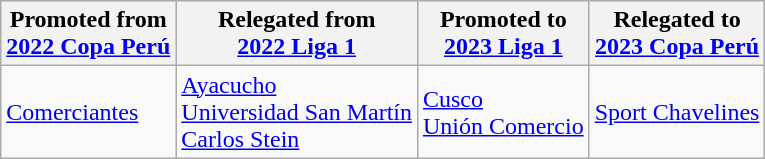<table class="wikitable">
<tr>
<th>Promoted from<br><a href='#'>2022 Copa Perú</a></th>
<th>Relegated from<br><a href='#'>2022 Liga 1</a></th>
<th>Promoted to<br><a href='#'>2023 Liga 1</a></th>
<th>Relegated to<br><a href='#'>2023 Copa Perú</a></th>
</tr>
<tr>
<td> <a href='#'>Comerciantes</a> </td>
<td> <a href='#'>Ayacucho</a> <br> <a href='#'>Universidad San Martín</a> <br> <a href='#'>Carlos Stein</a> </td>
<td> <a href='#'>Cusco</a> <br> <a href='#'>Unión Comercio</a> </td>
<td> <a href='#'>Sport Chavelines</a> </td>
</tr>
</table>
